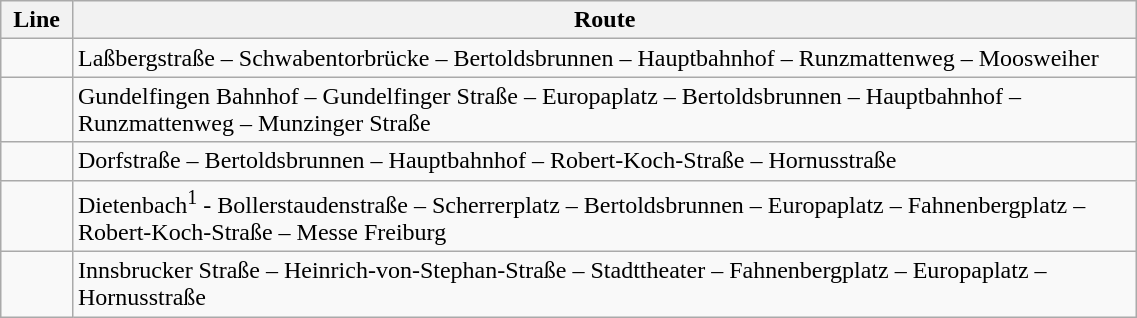<table class="wikitable zebra" width="60%">
<tr>
<th width="2%">Line</th>
<th width="58%">Route</th>
</tr>
<tr>
<td></td>
<td>Laßbergstraße – Schwabentorbrücke – Bertoldsbrunnen – Hauptbahnhof – Runzmattenweg – Moosweiher</td>
</tr>
<tr>
<td></td>
<td>Gundelfingen Bahnhof – Gundelfinger Straße – Europaplatz – Bertoldsbrunnen – Hauptbahnhof – Runzmattenweg – Munzinger Straße</td>
</tr>
<tr>
<td></td>
<td>Dorfstraße – Bertoldsbrunnen – Hauptbahnhof – Robert-Koch-Straße – Hornusstraße</td>
</tr>
<tr>
<td></td>
<td>Dietenbach<sup>1</sup> - Bollerstaudenstraße – Scherrerplatz – Bertoldsbrunnen – Europaplatz – Fahnenbergplatz – Robert-Koch-Straße – Messe Freiburg</td>
</tr>
<tr>
<td></td>
<td>Innsbrucker Straße – Heinrich-von-Stephan-Straße – Stadttheater – Fahnenbergplatz – Europaplatz – Hornusstraße</td>
</tr>
</table>
